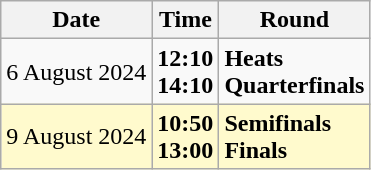<table class="wikitable">
<tr>
<th>Date</th>
<th>Time</th>
<th>Round</th>
</tr>
<tr>
<td>6 August 2024</td>
<td><strong>12:10</strong><br><strong>14:10</strong></td>
<td><strong>Heats</strong><br><strong>Quarterfinals</strong></td>
</tr>
<tr style=background:lemonchiffon>
<td>9 August 2024</td>
<td><strong>10:50</strong><br><strong>13:00</strong></td>
<td><strong>Semifinals</strong><br><strong>Finals</strong></td>
</tr>
</table>
